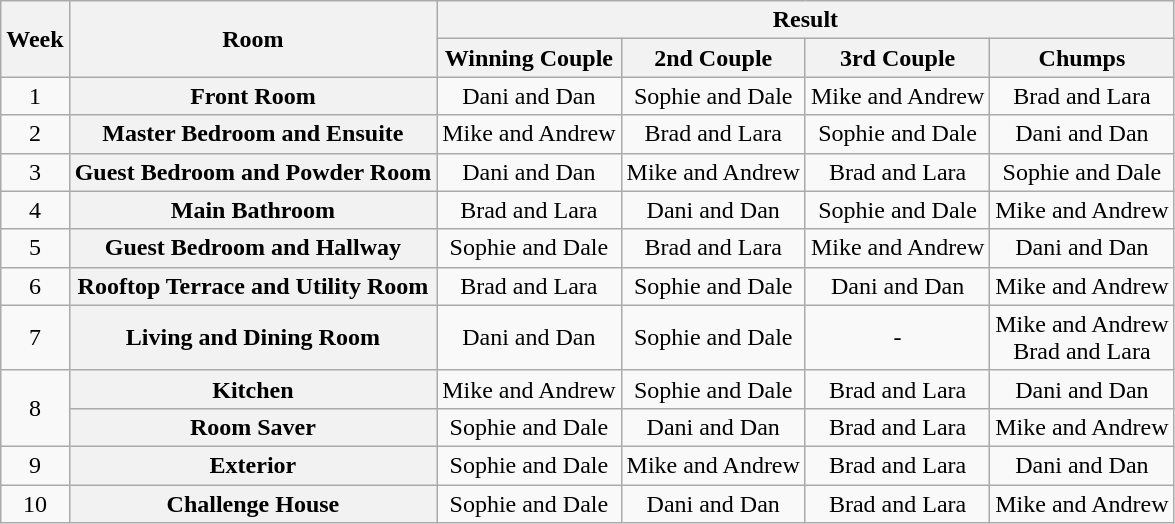<table class="wikitable" style="text-align:center">
<tr>
<th rowspan="2">Week</th>
<th rowspan="2">Room</th>
<th colspan="4">Result</th>
</tr>
<tr>
<th>Winning Couple</th>
<th>2nd Couple</th>
<th>3rd Couple</th>
<th>Chumps</th>
</tr>
<tr>
<td>1</td>
<th scope="row" style="text-align:center">Front Room</th>
<td>Dani and Dan</td>
<td>Sophie and Dale</td>
<td>Mike and Andrew</td>
<td>Brad and Lara</td>
</tr>
<tr>
<td>2</td>
<th scope="row" style="text-align:center">Master Bedroom and Ensuite</th>
<td>Mike and Andrew</td>
<td>Brad and Lara</td>
<td>Sophie and Dale</td>
<td>Dani and Dan</td>
</tr>
<tr>
<td>3</td>
<th scope="row" style="text-align:center">Guest Bedroom and Powder Room</th>
<td>Dani and Dan</td>
<td>Mike and Andrew</td>
<td>Brad and Lara</td>
<td>Sophie and Dale</td>
</tr>
<tr>
<td>4</td>
<th scope="row" style="text-align:center">Main Bathroom</th>
<td>Brad and Lara</td>
<td>Dani and Dan</td>
<td>Sophie and Dale</td>
<td>Mike and Andrew</td>
</tr>
<tr>
<td>5</td>
<th scope="row" style="text-align:center">Guest Bedroom and Hallway</th>
<td>Sophie and Dale</td>
<td>Brad and Lara</td>
<td>Mike and Andrew</td>
<td>Dani and Dan</td>
</tr>
<tr>
<td>6</td>
<th scope="row" style="text-align:center">Rooftop Terrace and Utility Room</th>
<td>Brad and Lara</td>
<td>Sophie and Dale</td>
<td>Dani and Dan</td>
<td>Mike and Andrew</td>
</tr>
<tr>
<td>7</td>
<th scope="row" style="text-align:center">Living and Dining Room</th>
<td>Dani and Dan</td>
<td>Sophie and Dale</td>
<td>-</td>
<td>Mike and Andrew<br>Brad and Lara</td>
</tr>
<tr>
<td rowspan=2>8</td>
<th scope="row" style="text-align:center">Kitchen</th>
<td rowspan=1>Mike and Andrew</td>
<td>Sophie and Dale</td>
<td>Brad and Lara</td>
<td>Dani and Dan</td>
</tr>
<tr>
<th scope="row" style="text-align:center">Room Saver</th>
<td>Sophie and Dale</td>
<td>Dani and Dan</td>
<td>Brad and Lara</td>
<td>Mike and Andrew</td>
</tr>
<tr>
<td>9</td>
<th scope="row" style="text-align:center">Exterior</th>
<td>Sophie and Dale</td>
<td>Mike and Andrew</td>
<td>Brad and Lara</td>
<td>Dani and Dan</td>
</tr>
<tr>
<td>10</td>
<th scope="row" style="text-align:center">Challenge House</th>
<td>Sophie and Dale</td>
<td>Dani and Dan</td>
<td>Brad and Lara</td>
<td>Mike and Andrew</td>
</tr>
</table>
